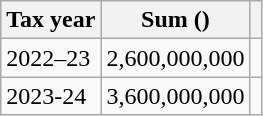<table class="wikitable">
<tr>
<th>Tax year</th>
<th>Sum ()</th>
<th></th>
</tr>
<tr>
<td>2022–23</td>
<td>2,600,000,000</td>
<td></td>
</tr>
<tr>
<td>2023-24</td>
<td>3,600,000,000</td>
<td></td>
</tr>
</table>
